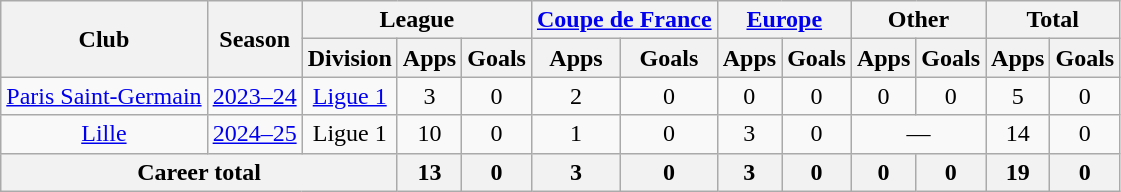<table class="wikitable" style="text-align: center">
<tr>
<th rowspan="2">Club</th>
<th rowspan="2">Season</th>
<th colspan="3">League</th>
<th colspan="2"><a href='#'>Coupe de France</a></th>
<th colspan="2"><a href='#'>Europe</a></th>
<th colspan="2">Other</th>
<th colspan="2">Total</th>
</tr>
<tr>
<th>Division</th>
<th>Apps</th>
<th>Goals</th>
<th>Apps</th>
<th>Goals</th>
<th>Apps</th>
<th>Goals</th>
<th>Apps</th>
<th>Goals</th>
<th>Apps</th>
<th>Goals</th>
</tr>
<tr>
<td><a href='#'>Paris Saint-Germain</a></td>
<td><a href='#'>2023–24</a></td>
<td><a href='#'>Ligue 1</a></td>
<td>3</td>
<td>0</td>
<td>2</td>
<td>0</td>
<td>0</td>
<td>0</td>
<td>0</td>
<td>0</td>
<td>5</td>
<td>0</td>
</tr>
<tr>
<td><a href='#'>Lille</a></td>
<td><a href='#'>2024–25</a></td>
<td>Ligue 1</td>
<td>10</td>
<td>0</td>
<td>1</td>
<td>0</td>
<td>3</td>
<td>0</td>
<td colspan="2">—</td>
<td>14</td>
<td>0</td>
</tr>
<tr>
<th colspan="3">Career total</th>
<th>13</th>
<th>0</th>
<th>3</th>
<th>0</th>
<th>3</th>
<th>0</th>
<th>0</th>
<th>0</th>
<th>19</th>
<th>0</th>
</tr>
</table>
